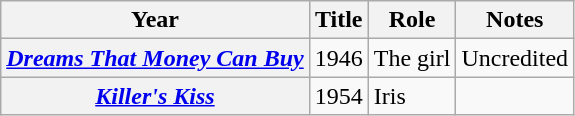<table class="wikitable">
<tr>
<th scope="col">Year</th>
<th scope="col">Title</th>
<th scope="col">Role</th>
<th scope="col">Notes</th>
</tr>
<tr>
<th scope="row"><em><a href='#'>Dreams That Money Can Buy</a></em></th>
<td>1946</td>
<td>The girl</td>
<td>Uncredited</td>
</tr>
<tr>
<th scope="row"><em><a href='#'>Killer's Kiss</a></em></th>
<td>1954</td>
<td>Iris</td>
<td></td>
</tr>
</table>
